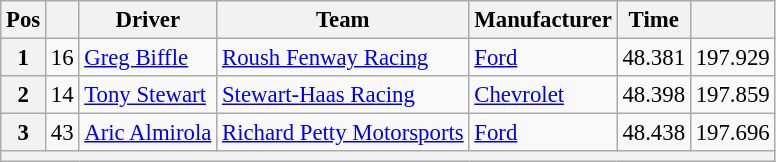<table class="wikitable" style="font-size:95%">
<tr>
<th>Pos</th>
<th></th>
<th>Driver</th>
<th>Team</th>
<th>Manufacturer</th>
<th>Time</th>
<th></th>
</tr>
<tr>
<th>1</th>
<td>16</td>
<td><a href='#'>Greg Biffle</a></td>
<td><a href='#'>Roush Fenway Racing</a></td>
<td><a href='#'>Ford</a></td>
<td>48.381</td>
<td>197.929</td>
</tr>
<tr>
<th>2</th>
<td>14</td>
<td><a href='#'>Tony Stewart</a></td>
<td><a href='#'>Stewart-Haas Racing</a></td>
<td><a href='#'>Chevrolet</a></td>
<td>48.398</td>
<td>197.859</td>
</tr>
<tr>
<th>3</th>
<td>43</td>
<td><a href='#'>Aric Almirola</a></td>
<td><a href='#'>Richard Petty Motorsports</a></td>
<td><a href='#'>Ford</a></td>
<td>48.438</td>
<td>197.696</td>
</tr>
<tr>
<th colspan="7"></th>
</tr>
</table>
